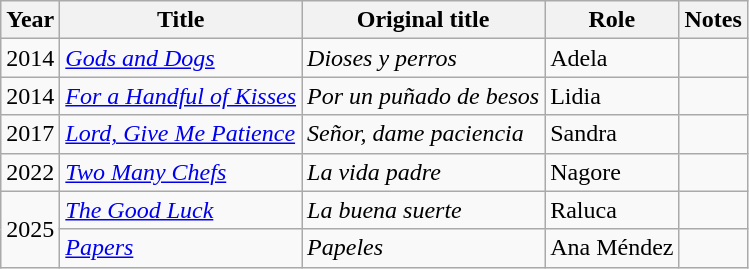<table class="wikitable sortable">
<tr>
<th>Year</th>
<th>Title</th>
<th>Original title</th>
<th>Role</th>
<th class="unsortable">Notes</th>
</tr>
<tr>
<td>2014</td>
<td><em><a href='#'>Gods and Dogs</a></em></td>
<td><em>Dioses y perros</em></td>
<td>Adela</td>
<td></td>
</tr>
<tr>
<td>2014</td>
<td><em><a href='#'>For a Handful of Kisses</a></em></td>
<td><em>Por un puñado de besos</em></td>
<td>Lidia</td>
<td></td>
</tr>
<tr>
<td>2017</td>
<td><em><a href='#'>Lord, Give Me Patience</a></em></td>
<td><em>Señor, dame paciencia</em></td>
<td>Sandra</td>
<td></td>
</tr>
<tr>
<td>2022</td>
<td><em><a href='#'>Two Many Chefs</a></em></td>
<td><em>La vida padre</em></td>
<td>Nagore</td>
<td align = "center"></td>
</tr>
<tr>
<td rowspan="2">2025</td>
<td><em><a href='#'>The Good Luck</a></em></td>
<td><em>La buena suerte</em></td>
<td>Raluca</td>
<td></td>
</tr>
<tr>
<td><em><a href='#'>Papers</a></em></td>
<td><em>Papeles</em></td>
<td>Ana Méndez</td>
<td></td>
</tr>
</table>
